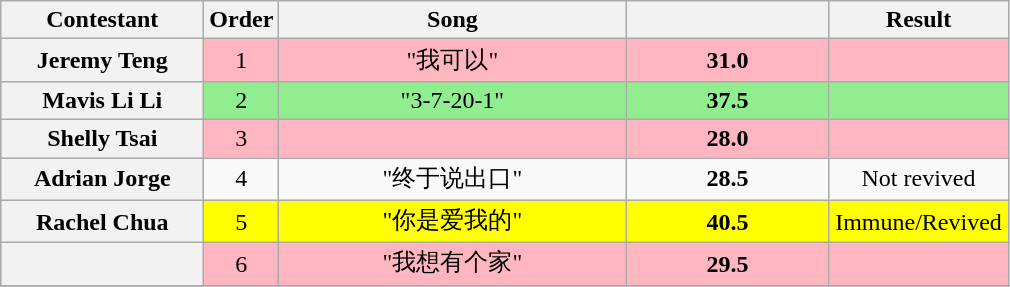<table class="wikitable plainrowheaders" style="text-align:center;">
<tr>
<th scope="col" style="width:8em;">Contestant</th>
<th scope="col">Order</th>
<th scope="col" style="width:14em;">Song</th>
<th colspan=1 scope="col" style="width:8em;"></th>
<th scope="col" style="width:7em;">Result</th>
</tr>
<tr style="background:lightpink;">
<th scope="row">Jeremy Teng</th>
<td>1</td>
<td>"我可以"</td>
<td><strong>31.0</strong></td>
<td></td>
</tr>
<tr style="background:lightgreen;">
<th scope="row">Mavis Li Li</th>
<td>2</td>
<td>"3-7-20-1"</td>
<td><strong>37.5</strong></td>
<td></td>
</tr>
<tr style="background:lightpink;">
<th scope="row">Shelly Tsai</th>
<td>3</td>
<td></td>
<td><strong>28.0</strong></td>
<td></td>
</tr>
<tr>
<th scope="row">Adrian Jorge</th>
<td>4</td>
<td>"终于说出口"</td>
<td><strong>28.5</strong></td>
<td>Not revived</td>
</tr>
<tr style="background:yellow;">
<th scope="row">Rachel Chua</th>
<td>5</td>
<td>"你是爱我的"</td>
<td><strong>40.5</strong></td>
<td>Immune/Revived</td>
</tr>
<tr style="background:lightpink;">
<th scope="row"></th>
<td>6</td>
<td>"我想有个家"</td>
<td><strong>29.5</strong></td>
<td></td>
</tr>
<tr>
</tr>
</table>
